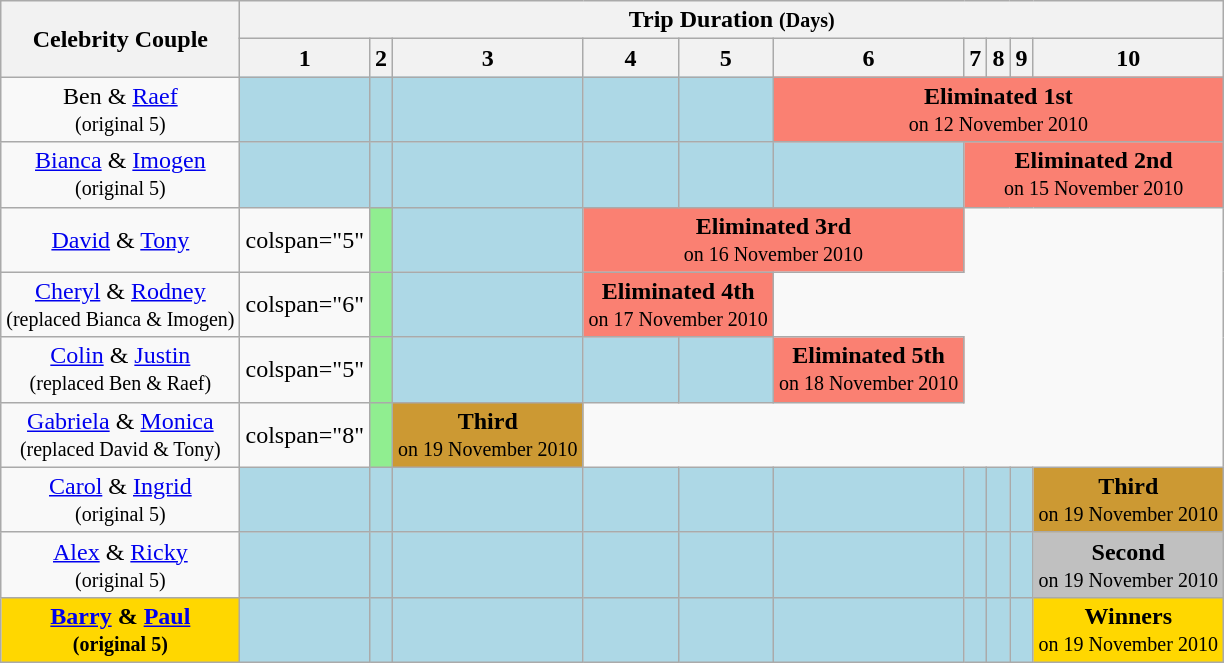<table class="wikitable" style="text-align:center;">
<tr>
<th rowspan="2">Celebrity Couple</th>
<th colspan="10">Trip Duration <small>(Days)</small></th>
</tr>
<tr>
<th>1</th>
<th>2</th>
<th>3</th>
<th>4</th>
<th>5</th>
<th>6</th>
<th>7</th>
<th>8</th>
<th>9</th>
<th>10</th>
</tr>
<tr>
<td>Ben & <a href='#'>Raef</a><br><small>(original 5)</small></td>
<td style="background:lightblue;"></td>
<td style="background:lightblue;"></td>
<td style="background:lightblue;"></td>
<td style="background:lightblue;"></td>
<td style="background:lightblue;"></td>
<td colspan="5" style="background:salmon;"><strong>Eliminated 1st</strong><br><small>on 12 November 2010</small></td>
</tr>
<tr>
<td><a href='#'>Bianca</a> & <a href='#'>Imogen</a><br><small>(original 5)</small></td>
<td style="background:lightblue;"></td>
<td style="background:lightblue;"></td>
<td style="background:lightblue;"></td>
<td style="background:lightblue;"></td>
<td style="background:lightblue;"></td>
<td style="background:lightblue;"></td>
<td colspan="4" style="background:salmon;"><strong>Eliminated 2nd</strong><br><small>on 15 November 2010</small></td>
</tr>
<tr>
<td><a href='#'>David</a> & <a href='#'>Tony</a></td>
<td>colspan="5" </td>
<td style="background:lightgreen;"></td>
<td style="background:lightblue;"></td>
<td colspan="3" style="background:salmon;"><strong>Eliminated 3rd</strong><br><small>on 16 November 2010</small></td>
</tr>
<tr>
<td><a href='#'>Cheryl</a> & <a href='#'>Rodney</a><br><small>(replaced Bianca & Imogen)</small></td>
<td>colspan="6" </td>
<td style="background:lightgreen;"></td>
<td style="background:lightblue;"></td>
<td colspan="2" style="background:salmon;"><strong>Eliminated 4th</strong><br><small>on 17 November 2010</small></td>
</tr>
<tr>
<td><a href='#'>Colin</a> & <a href='#'>Justin</a><br><small>(replaced Ben & Raef)</small></td>
<td>colspan="5" </td>
<td style="background:lightgreen;"></td>
<td style="background:lightblue;"></td>
<td style="background:lightblue;"></td>
<td style="background:lightblue;"></td>
<td style="background:salmon;"><strong>Eliminated 5th</strong><br><small>on 18 November 2010</small></td>
</tr>
<tr>
<td><a href='#'>Gabriela</a> & <a href='#'>Monica</a><br><small>(replaced David & Tony)</small></td>
<td>colspan="8" </td>
<td style="background:lightgreen;"></td>
<td style="background:#cc9933;"><strong>Third</strong><br><small>on 19 November 2010</small></td>
</tr>
<tr>
<td><a href='#'>Carol</a> & <a href='#'>Ingrid</a><br><small>(original 5)</small></td>
<td style="background:lightblue;"></td>
<td style="background:lightblue;"></td>
<td style="background:lightblue;"></td>
<td style="background:lightblue;"></td>
<td style="background:lightblue;"></td>
<td style="background:lightblue;"></td>
<td style="background:lightblue;"></td>
<td style="background:lightblue;"></td>
<td style="background:lightblue;"></td>
<td style="background:#cc9933;"><strong>Third</strong><br><small>on 19 November 2010</small></td>
</tr>
<tr>
<td><a href='#'>Alex</a> & <a href='#'>Ricky</a><br><small>(original 5)</small></td>
<td style="background:lightblue;"></td>
<td style="background:lightblue;"></td>
<td style="background:lightblue;"></td>
<td style="background:lightblue;"></td>
<td style="background:lightblue;"></td>
<td style="background:lightblue;"></td>
<td style="background:lightblue;"></td>
<td style="background:lightblue;"></td>
<td style="background:lightblue;"></td>
<td style="background:silver;"><strong>Second</strong><br><small>on 19 November 2010</small></td>
</tr>
<tr>
<td style="background:gold;"><strong><a href='#'>Barry</a> & <a href='#'>Paul</a></strong><br><small><strong>(original 5)</strong></small></td>
<td style="background:lightblue;"></td>
<td style="background:lightblue;"></td>
<td style="background:lightblue;"></td>
<td style="background:lightblue;"></td>
<td style="background:lightblue;"></td>
<td style="background:lightblue;"></td>
<td style="background:lightblue;"></td>
<td style="background:lightblue;"></td>
<td style="background:lightblue;"></td>
<td style="background:gold;"><strong>Winners</strong><br><small>on 19 November 2010</small></td>
</tr>
</table>
